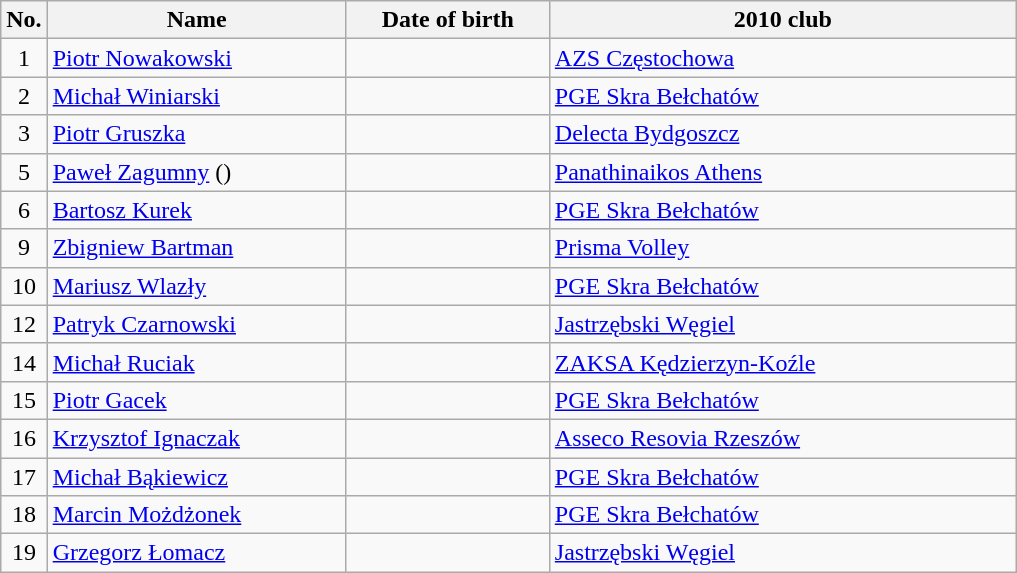<table class="wikitable sortable" style="font-size:100%; text-align:center;">
<tr>
<th>No.</th>
<th style="width:12em">Name</th>
<th style="width:8em">Date of birth</th>
<th style="width:19em">2010 club</th>
</tr>
<tr>
<td>1</td>
<td align=left><a href='#'>Piotr Nowakowski</a></td>
<td align=right></td>
<td align=left> <a href='#'>AZS Częstochowa</a></td>
</tr>
<tr>
<td>2</td>
<td align=left><a href='#'>Michał Winiarski</a></td>
<td align=right></td>
<td align=left> <a href='#'>PGE Skra Bełchatów</a></td>
</tr>
<tr>
<td>3</td>
<td align=left><a href='#'>Piotr Gruszka</a></td>
<td align=right></td>
<td align=left> <a href='#'>Delecta Bydgoszcz</a></td>
</tr>
<tr>
<td>5</td>
<td align=left><a href='#'>Paweł Zagumny</a> ()</td>
<td align=right></td>
<td align=left> <a href='#'>Panathinaikos Athens</a></td>
</tr>
<tr>
<td>6</td>
<td align=left><a href='#'>Bartosz Kurek</a></td>
<td align=right></td>
<td align=left> <a href='#'>PGE Skra Bełchatów</a></td>
</tr>
<tr>
<td>9</td>
<td align=left><a href='#'>Zbigniew Bartman</a></td>
<td align=right></td>
<td align=left> <a href='#'>Prisma Volley</a></td>
</tr>
<tr>
<td>10</td>
<td align=left><a href='#'>Mariusz Wlazły</a></td>
<td align=right></td>
<td align=left> <a href='#'>PGE Skra Bełchatów</a></td>
</tr>
<tr>
<td>12</td>
<td align=left><a href='#'>Patryk Czarnowski</a></td>
<td align=right></td>
<td align=left> <a href='#'>Jastrzębski Węgiel</a></td>
</tr>
<tr>
<td>14</td>
<td align=left><a href='#'>Michał Ruciak</a></td>
<td align=right></td>
<td align=left> <a href='#'>ZAKSA Kędzierzyn-Koźle</a></td>
</tr>
<tr>
<td>15</td>
<td align=left><a href='#'>Piotr Gacek</a></td>
<td align=right></td>
<td align=left> <a href='#'>PGE Skra Bełchatów</a></td>
</tr>
<tr>
<td>16</td>
<td align=left><a href='#'>Krzysztof Ignaczak</a></td>
<td align=right></td>
<td align=left> <a href='#'>Asseco Resovia Rzeszów</a></td>
</tr>
<tr>
<td>17</td>
<td align=left><a href='#'>Michał Bąkiewicz</a></td>
<td align=right></td>
<td align=left> <a href='#'>PGE Skra Bełchatów</a></td>
</tr>
<tr>
<td>18</td>
<td align=left><a href='#'>Marcin Możdżonek </a></td>
<td align=right></td>
<td align=left> <a href='#'>PGE Skra Bełchatów</a></td>
</tr>
<tr>
<td>19</td>
<td align=left><a href='#'>Grzegorz Łomacz</a></td>
<td align=right></td>
<td align=left> <a href='#'>Jastrzębski Węgiel</a></td>
</tr>
</table>
